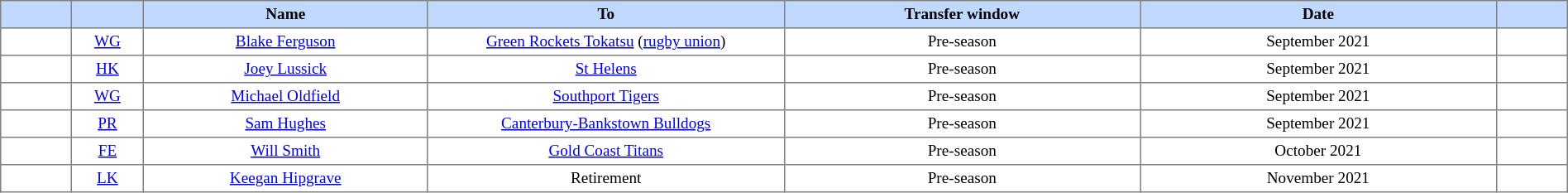<table border="1" cellpadding="3" cellspacing="0" style="border-collapse:collapse; font-size:80%; text-align:center; width:100%;">
<tr>
<th style="background:#c1d8ff; text-align:center; width:4%;"></th>
<th style="background:#c1d8ff; text-align:center; width:4%;"></th>
<th style="background:#c1d8ff; text-align:center; width:16%;">Name</th>
<th style="background:#c1d8ff; text-align:center; width:20%;">To</th>
<th style="background:#c1d8ff; text-align:center; width:20%;">Transfer window</th>
<th style="background:#c1d8ff; text-align:center; width:20%;">Date</th>
<th style="background:#c1d8ff; text-align:center; width:4%;"></th>
</tr>
<tr>
<td style="text-align:center"></td>
<td style="text-align:center"><a href='#'>WG</a></td>
<td><a href='#'>Blake Ferguson</a></td>
<td><a href='#'>Green Rockets Tokatsu</a> (<a href='#'>rugby union</a>)</td>
<td>Pre-season</td>
<td>September 2021</td>
<td></td>
</tr>
<tr>
<td style="text-align:center"></td>
<td style="text-align:center"><a href='#'>HK</a></td>
<td><a href='#'>Joey Lussick</a></td>
<td> <a href='#'>St Helens</a></td>
<td>Pre-season</td>
<td>September 2021</td>
<td></td>
</tr>
<tr>
<td style="text-align:center"></td>
<td style="text-align:center"><a href='#'>WG</a></td>
<td><a href='#'>Michael Oldfield</a></td>
<td> <a href='#'>Southport Tigers</a></td>
<td>Pre-season</td>
<td>September 2021</td>
<td></td>
</tr>
<tr>
<td style="text-align:center"></td>
<td style="text-align:center"><a href='#'>PR</a></td>
<td><a href='#'>Sam Hughes</a></td>
<td> <a href='#'>Canterbury-Bankstown Bulldogs</a></td>
<td>Pre-season</td>
<td>September 2021</td>
<td></td>
</tr>
<tr>
<td style="text-align:center"></td>
<td style="text-align:center"><a href='#'>FE</a></td>
<td><a href='#'>Will Smith</a></td>
<td> <a href='#'>Gold Coast Titans</a></td>
<td>Pre-season</td>
<td>October 2021</td>
<td></td>
</tr>
<tr>
<td style="text-align:center"></td>
<td style="text-align:center"><a href='#'>LK</a></td>
<td><a href='#'>Keegan Hipgrave</a></td>
<td>Retirement</td>
<td>Pre-season</td>
<td>November 2021</td>
<td></td>
</tr>
</table>
